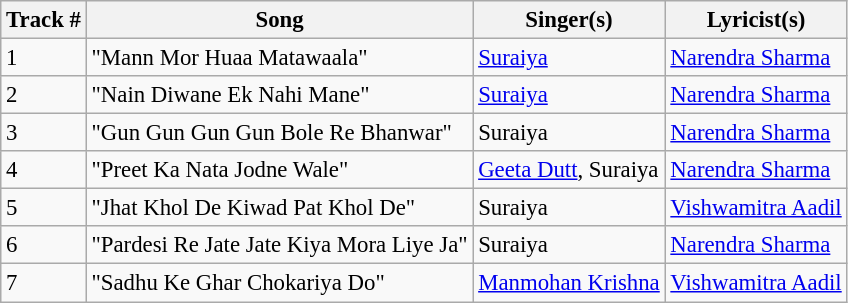<table class="wikitable" style="font-size:95%;">
<tr>
<th>Track #</th>
<th>Song</th>
<th>Singer(s)</th>
<th>Lyricist(s)</th>
</tr>
<tr>
<td>1</td>
<td>"Mann Mor Huaa Matawaala"</td>
<td><a href='#'>Suraiya</a></td>
<td><a href='#'>Narendra Sharma</a></td>
</tr>
<tr>
<td>2</td>
<td>"Nain Diwane Ek Nahi Mane"</td>
<td><a href='#'>Suraiya</a></td>
<td><a href='#'>Narendra Sharma</a></td>
</tr>
<tr>
<td>3</td>
<td>"Gun Gun Gun Gun Bole Re Bhanwar"</td>
<td>Suraiya</td>
<td><a href='#'>Narendra Sharma</a></td>
</tr>
<tr>
<td>4</td>
<td>"Preet Ka Nata Jodne Wale"</td>
<td><a href='#'>Geeta Dutt</a>, Suraiya</td>
<td><a href='#'>Narendra Sharma</a></td>
</tr>
<tr>
<td>5</td>
<td>"Jhat Khol De Kiwad Pat Khol De"</td>
<td>Suraiya</td>
<td><a href='#'>Vishwamitra Aadil</a></td>
</tr>
<tr>
<td>6</td>
<td>"Pardesi Re Jate Jate Kiya Mora Liye Ja"</td>
<td>Suraiya</td>
<td><a href='#'>Narendra Sharma</a></td>
</tr>
<tr>
<td>7</td>
<td>"Sadhu Ke Ghar Chokariya Do"</td>
<td><a href='#'>Manmohan Krishna</a></td>
<td><a href='#'>Vishwamitra Aadil</a></td>
</tr>
</table>
